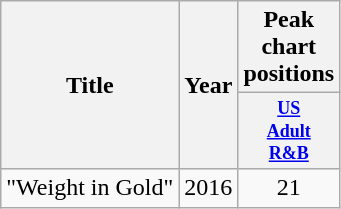<table class="wikitable"  style="text-align:center;">
<tr>
<th rowspan=2>Title</th>
<th rowspan=2>Year</th>
<th colspan=4>Peak chart positions</th>
</tr>
<tr style="font-size:smaller;">
<th scope="col" style="width:3em;font-size:90%;"><a href='#'>US<br>Adult<br>R&B</a><br></th>
</tr>
<tr>
<td>"Weight in Gold"</td>
<td>2016</td>
<td>21</td>
</tr>
</table>
